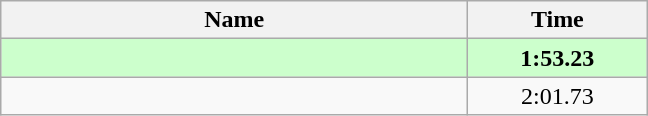<table class="wikitable" style="text-align:center;">
<tr>
<th style="width:19em">Name</th>
<th style="width:7em">Time</th>
</tr>
<tr bgcolor=ccffcc>
<td align=left><strong></strong></td>
<td><strong>1:53.23</strong></td>
</tr>
<tr>
<td align=left></td>
<td>2:01.73</td>
</tr>
</table>
